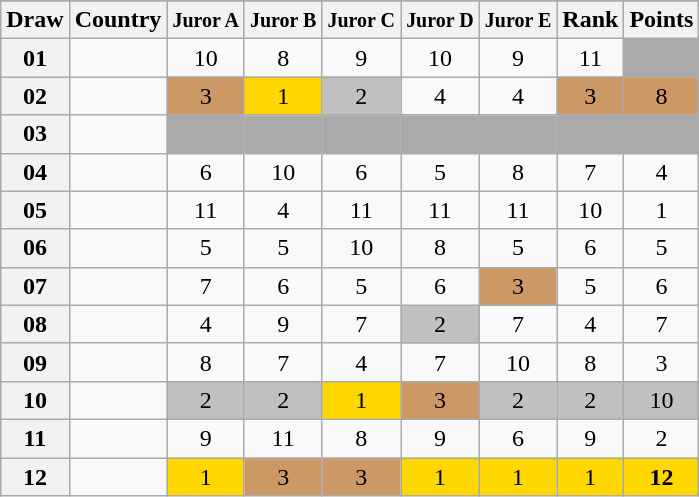<table class="sortable wikitable collapsible plainrowheaders" style="text-align:center;">
<tr>
</tr>
<tr>
<th scope="col">Draw</th>
<th scope="col">Country</th>
<th scope="col"><small>Juror A</small></th>
<th scope="col"><small>Juror B</small></th>
<th scope="col"><small>Juror C</small></th>
<th scope="col"><small>Juror D</small></th>
<th scope="col"><small>Juror E</small></th>
<th scope="col">Rank</th>
<th scope="col">Points</th>
</tr>
<tr>
<th scope="row" style="text-align:center;">01</th>
<td style="text-align:left;"></td>
<td>10</td>
<td>8</td>
<td>9</td>
<td>10</td>
<td>9</td>
<td>11</td>
<td style="background:#AAAAAA;"></td>
</tr>
<tr>
<th scope="row" style="text-align:center;">02</th>
<td style="text-align:left;"></td>
<td style="background:#CC9966;">3</td>
<td style="background:gold;">1</td>
<td style="background:silver;">2</td>
<td>4</td>
<td>4</td>
<td style="background:#CC9966;">3</td>
<td style="background:#CC9966;">8</td>
</tr>
<tr class="sortbottom">
<th scope="row" style="text-align:center;">03</th>
<td style="text-align:left;"></td>
<td style="background:#AAAAAA;"></td>
<td style="background:#AAAAAA;"></td>
<td style="background:#AAAAAA;"></td>
<td style="background:#AAAAAA;"></td>
<td style="background:#AAAAAA;"></td>
<td style="background:#AAAAAA;"></td>
<td style="background:#AAAAAA;"></td>
</tr>
<tr>
<th scope="row" style="text-align:center;">04</th>
<td style="text-align:left;"></td>
<td>6</td>
<td>10</td>
<td>6</td>
<td>5</td>
<td>8</td>
<td>7</td>
<td>4</td>
</tr>
<tr>
<th scope="row" style="text-align:center;">05</th>
<td style="text-align:left;"></td>
<td>11</td>
<td>4</td>
<td>11</td>
<td>11</td>
<td>11</td>
<td>10</td>
<td>1</td>
</tr>
<tr>
<th scope="row" style="text-align:center;">06</th>
<td style="text-align:left;"></td>
<td>5</td>
<td>5</td>
<td>10</td>
<td>8</td>
<td>5</td>
<td>6</td>
<td>5</td>
</tr>
<tr>
<th scope="row" style="text-align:center;">07</th>
<td style="text-align:left;"></td>
<td>7</td>
<td>6</td>
<td>5</td>
<td>6</td>
<td style="background:#CC9966;">3</td>
<td>5</td>
<td>6</td>
</tr>
<tr>
<th scope="row" style="text-align:center;">08</th>
<td style="text-align:left;"></td>
<td>4</td>
<td>9</td>
<td>7</td>
<td style="background:silver;">2</td>
<td>7</td>
<td>4</td>
<td>7</td>
</tr>
<tr>
<th scope="row" style="text-align:center;">09</th>
<td style="text-align:left;"></td>
<td>8</td>
<td>7</td>
<td>4</td>
<td>7</td>
<td>10</td>
<td>8</td>
<td>3</td>
</tr>
<tr>
<th scope="row" style="text-align:center;">10</th>
<td style="text-align:left;"></td>
<td style="background:silver;">2</td>
<td style="background:silver;">2</td>
<td style="background:gold;">1</td>
<td style="background:#CC9966;">3</td>
<td style="background:silver;">2</td>
<td style="background:silver;">2</td>
<td style="background:silver;">10</td>
</tr>
<tr>
<th scope="row" style="text-align:center;">11</th>
<td style="text-align:left;"></td>
<td>9</td>
<td>11</td>
<td>8</td>
<td>9</td>
<td>6</td>
<td>9</td>
<td>2</td>
</tr>
<tr>
<th scope="row" style="text-align:center;">12</th>
<td style="text-align:left;"></td>
<td style="background:gold;">1</td>
<td style="background:#CC9966;">3</td>
<td style="background:#CC9966;">3</td>
<td style="background:gold;">1</td>
<td style="background:gold;">1</td>
<td style="background:gold;">1</td>
<td style="background:gold;"><strong>12</strong></td>
</tr>
</table>
